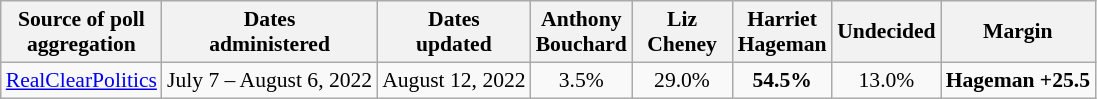<table class="wikitable sortable" style="text-align:center;font-size:90%;line-height:17px">
<tr>
<th>Source of poll<br>aggregation</th>
<th>Dates<br>administered</th>
<th>Dates<br>updated</th>
<th style="width:60px;">Anthony<br>Bouchard</th>
<th style="width:60px;">Liz<br>Cheney</th>
<th style="width:60px;">Harriet<br>Hageman</th>
<th style="width:60px;">Undecided<br></th>
<th>Margin</th>
</tr>
<tr>
<td><a href='#'>RealClearPolitics</a></td>
<td>July 7 – August 6, 2022</td>
<td>August 12, 2022</td>
<td>3.5%</td>
<td>29.0%</td>
<td><strong>54.5%</strong></td>
<td>13.0%</td>
<td><strong>Hageman +25.5</strong></td>
</tr>
</table>
